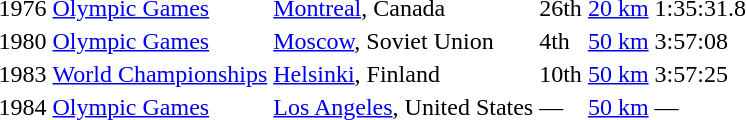<table>
<tr>
<td>1976</td>
<td><a href='#'>Olympic Games</a></td>
<td><a href='#'>Montreal</a>, Canada</td>
<td>26th</td>
<td><a href='#'>20 km</a></td>
<td>1:35:31.8</td>
</tr>
<tr>
<td>1980</td>
<td><a href='#'>Olympic Games</a></td>
<td><a href='#'>Moscow</a>, Soviet Union</td>
<td>4th</td>
<td><a href='#'>50 km</a></td>
<td>3:57:08</td>
</tr>
<tr>
<td>1983</td>
<td><a href='#'>World Championships</a></td>
<td><a href='#'>Helsinki</a>, Finland</td>
<td>10th</td>
<td><a href='#'>50 km</a></td>
<td>3:57:25</td>
</tr>
<tr>
<td>1984</td>
<td><a href='#'>Olympic Games</a></td>
<td><a href='#'>Los Angeles</a>, United States</td>
<td>—</td>
<td><a href='#'>50 km</a></td>
<td>—</td>
<td></td>
</tr>
</table>
